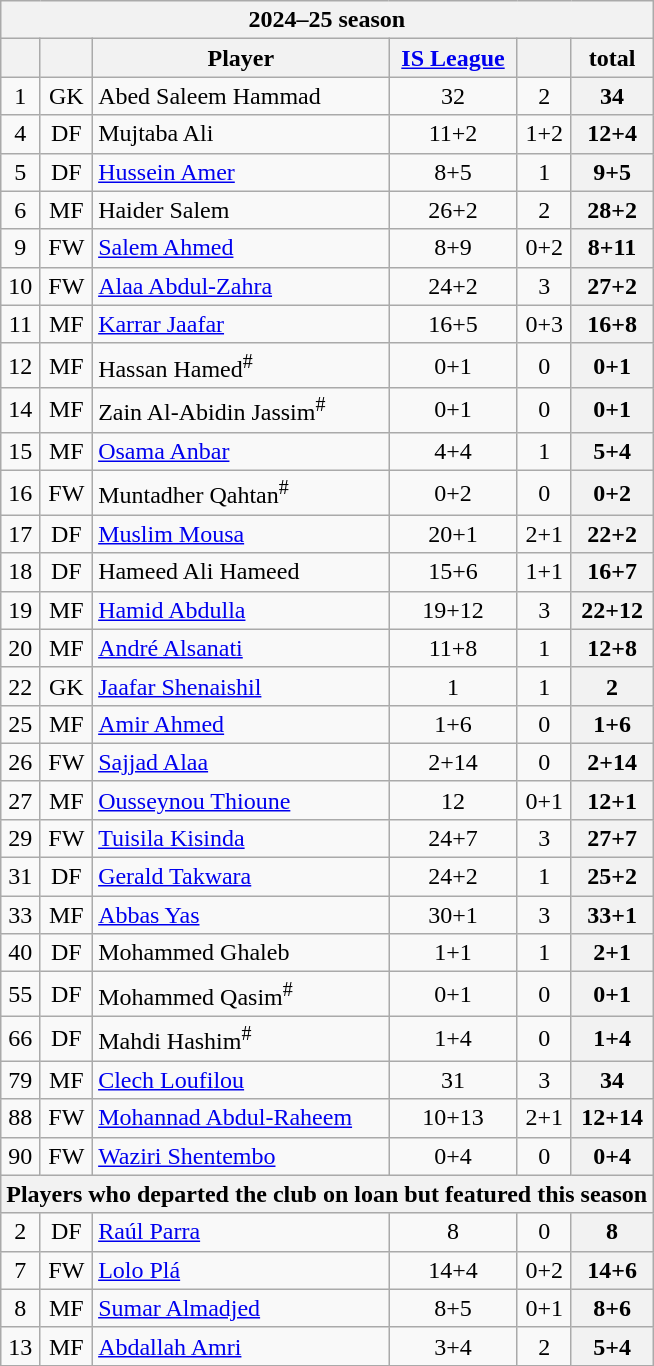<table class="wikitable sortable" style="text-align:center; font-size:100%;">
<tr>
<th colspan="6">2024–25 season</th>
</tr>
<tr>
<th></th>
<th></th>
<th>Player</th>
<th><a href='#'>IS League</a></th>
<th></th>
<th>total</th>
</tr>
<tr>
<td>1</td>
<td>GK</td>
<td style="text-align:left;" data-sort-value="Hammad"> Abed Saleem Hammad</td>
<td>32</td>
<td>2</td>
<th>34</th>
</tr>
<tr>
<td>4</td>
<td>DF</td>
<td style="text-align:left;" data-sort-value="Ali"> Mujtaba Ali</td>
<td>11+2</td>
<td>1+2</td>
<th>12+4</th>
</tr>
<tr>
<td>5</td>
<td>DF</td>
<td style="text-align:left;" data-sort-value="Amer"> <a href='#'>Hussein Amer</a></td>
<td>8+5</td>
<td>1</td>
<th>9+5</th>
</tr>
<tr>
<td>6</td>
<td>MF</td>
<td style="text-align:left;" data-sort-value="Salem"> Haider Salem</td>
<td>26+2</td>
<td>2</td>
<th>28+2</th>
</tr>
<tr>
<td>9</td>
<td>FW</td>
<td style="text-align:left;" data-sort-value="S.Ahmed"> <a href='#'>Salem Ahmed</a></td>
<td>8+9</td>
<td>0+2</td>
<th>8+11</th>
</tr>
<tr>
<td>10</td>
<td>FW</td>
<td style="text-align:left;" data-sort-value="Abdul-Zahra"> <a href='#'>Alaa Abdul-Zahra</a></td>
<td>24+2</td>
<td>3</td>
<th>27+2</th>
</tr>
<tr>
<td>11</td>
<td>MF</td>
<td style="text-align:left;" data-sort-value="Jaafar"> <a href='#'>Karrar Jaafar</a></td>
<td>16+5</td>
<td>0+3</td>
<th>16+8</th>
</tr>
<tr>
<td>12</td>
<td>MF</td>
<td style="text-align:left;" data-sort-value="Hamed"> Hassan Hamed<sup>#</sup></td>
<td>0+1</td>
<td>0</td>
<th>0+1</th>
</tr>
<tr>
<td>14</td>
<td>MF</td>
<td style="text-align:left;" data-sort-value="Jassim"> Zain Al-Abidin Jassim<sup>#</sup></td>
<td>0+1</td>
<td>0</td>
<th>0+1</th>
</tr>
<tr>
<td>15</td>
<td>MF</td>
<td style="text-align:left;" data-sort-value="Hamed"> <a href='#'>Osama Anbar</a></td>
<td>4+4</td>
<td>1</td>
<th>5+4</th>
</tr>
<tr>
<td>16</td>
<td>FW</td>
<td style="text-align:left;" data-sort-value="Qahtan"> Muntadher Qahtan<sup>#</sup></td>
<td>0+2</td>
<td>0</td>
<th>0+2</th>
</tr>
<tr>
<td>17</td>
<td>DF</td>
<td style="text-align:left;" data-sort-value="Mousa"> <a href='#'>Muslim Mousa</a></td>
<td>20+1</td>
<td>2+1</td>
<th>22+2</th>
</tr>
<tr>
<td>18</td>
<td>DF</td>
<td style="text-align:left;" data-sort-value="Hameed"> Hameed Ali Hameed</td>
<td>15+6</td>
<td>1+1</td>
<th>16+7</th>
</tr>
<tr>
<td>19</td>
<td>MF</td>
<td style="text-align:left;" data-sort-value="Abdulla"> <a href='#'>Hamid Abdulla</a></td>
<td>19+12</td>
<td>3</td>
<th>22+12</th>
</tr>
<tr>
<td>20</td>
<td>MF</td>
<td style="text-align:left;" data-sort-value="Alsanati"> <a href='#'>André Alsanati</a></td>
<td>11+8</td>
<td>1</td>
<th>12+8</th>
</tr>
<tr>
<td>22</td>
<td>GK</td>
<td style="text-align:left;" data-sort-value="Shenaishil"> <a href='#'>Jaafar Shenaishil</a></td>
<td>1</td>
<td>1</td>
<th>2</th>
</tr>
<tr>
<td>25</td>
<td>MF</td>
<td style="text-align:left;" data-sort-value="A.Ahmed"> <a href='#'>Amir Ahmed</a></td>
<td>1+6</td>
<td>0</td>
<th>1+6</th>
</tr>
<tr>
<td>26</td>
<td>FW</td>
<td style="text-align:left;" data-sort-value="Alaa"> <a href='#'>Sajjad Alaa</a></td>
<td>2+14</td>
<td>0</td>
<th>2+14</th>
</tr>
<tr>
<td>27</td>
<td>MF</td>
<td style="text-align:left;" data-sort-value="Thioune"> <a href='#'>Ousseynou Thioune</a></td>
<td>12</td>
<td>0+1</td>
<th>12+1</th>
</tr>
<tr>
<td>29</td>
<td>FW</td>
<td style="text-align:left;" data-sort-value="Kisinda"> <a href='#'>Tuisila Kisinda</a></td>
<td>24+7</td>
<td>3</td>
<th>27+7</th>
</tr>
<tr>
<td>31</td>
<td>DF</td>
<td style="text-align:left;" data-sort-value="Takwara"> <a href='#'>Gerald Takwara</a></td>
<td>24+2</td>
<td>1</td>
<th>25+2</th>
</tr>
<tr>
<td>33</td>
<td>MF</td>
<td style="text-align:left;" data-sort-value="Yas"> <a href='#'>Abbas Yas</a></td>
<td>30+1</td>
<td>3</td>
<th>33+1</th>
</tr>
<tr>
<td>40</td>
<td>DF</td>
<td style="text-align:left;" data-sort-value="Ghaleb"> Mohammed Ghaleb</td>
<td>1+1</td>
<td>1</td>
<th>2+1</th>
</tr>
<tr>
<td>55</td>
<td>DF</td>
<td style="text-align:left;" data-sort-value="Qahtan"> Mohammed Qasim<sup>#</sup></td>
<td>0+1</td>
<td>0</td>
<th>0+1</th>
</tr>
<tr>
<td>66</td>
<td>DF</td>
<td style="text-align:left;" data-sort-value="Hashim"> Mahdi Hashim<sup>#</sup></td>
<td>1+4</td>
<td>0</td>
<th>1+4</th>
</tr>
<tr>
<td>79</td>
<td>MF</td>
<td style="text-align:left;" data-sort-value="Ali"> <a href='#'>Clech Loufilou</a></td>
<td>31</td>
<td>3</td>
<th>34</th>
</tr>
<tr>
<td>88</td>
<td>FW</td>
<td style="text-align:left;" data-sort-value="Abdul-Raheem"> <a href='#'>Mohannad Abdul-Raheem</a></td>
<td>10+13</td>
<td>2+1</td>
<th>12+14</th>
</tr>
<tr>
<td>90</td>
<td>FW</td>
<td style="text-align:left;" data-sort-value="Shentembo"> <a href='#'>Waziri Shentembo</a></td>
<td>0+4</td>
<td>0</td>
<th>0+4</th>
</tr>
<tr>
<th colspan="6">Players who departed the club on loan but featured this season</th>
</tr>
<tr>
<td>2</td>
<td>DF</td>
<td style="text-align:left;" data-sort-value="Parra"> <a href='#'>Raúl Parra</a></td>
<td>8</td>
<td>0</td>
<th>8</th>
</tr>
<tr>
<td>7</td>
<td>FW</td>
<td style="text-align:left;" data-sort-value="Lolo"> <a href='#'>Lolo Plá</a></td>
<td>14+4</td>
<td>0+2</td>
<th>14+6</th>
</tr>
<tr>
<td>8</td>
<td>MF</td>
<td style="text-align:left;" data-sort-value="Almadjed"> <a href='#'>Sumar Almadjed</a></td>
<td>8+5</td>
<td>0+1</td>
<th>8+6</th>
</tr>
<tr>
<td>13</td>
<td>MF</td>
<td style="text-align:left;" data-sort-value="Amri"> <a href='#'>Abdallah Amri</a></td>
<td>3+4</td>
<td>2</td>
<th>5+4</th>
</tr>
<tr>
</tr>
</table>
